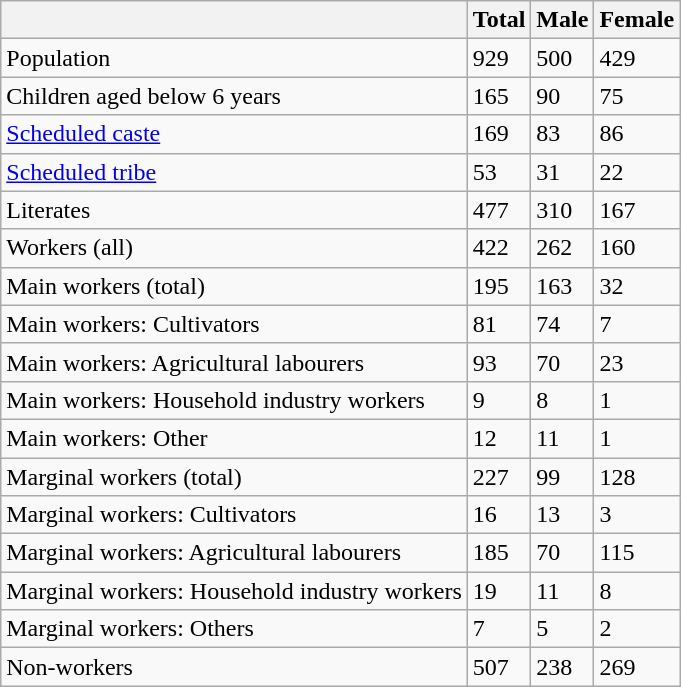<table class="wikitable sortable">
<tr>
<th></th>
<th>Total</th>
<th>Male</th>
<th>Female</th>
</tr>
<tr>
<td>Population</td>
<td>929</td>
<td>500</td>
<td>429</td>
</tr>
<tr>
<td>Children aged below 6 years</td>
<td>165</td>
<td>90</td>
<td>75</td>
</tr>
<tr>
<td><a href='#'>Scheduled caste</a></td>
<td>169</td>
<td>83</td>
<td>86</td>
</tr>
<tr>
<td><a href='#'>Scheduled tribe</a></td>
<td>53</td>
<td>31</td>
<td>22</td>
</tr>
<tr>
<td>Literates</td>
<td>477</td>
<td>310</td>
<td>167</td>
</tr>
<tr>
<td>Workers (all)</td>
<td>422</td>
<td>262</td>
<td>160</td>
</tr>
<tr>
<td>Main workers (total)</td>
<td>195</td>
<td>163</td>
<td>32</td>
</tr>
<tr>
<td>Main workers: Cultivators</td>
<td>81</td>
<td>74</td>
<td>7</td>
</tr>
<tr>
<td>Main workers: Agricultural labourers</td>
<td>93</td>
<td>70</td>
<td>23</td>
</tr>
<tr>
<td>Main workers: Household industry workers</td>
<td>9</td>
<td>8</td>
<td>1</td>
</tr>
<tr>
<td>Main workers: Other</td>
<td>12</td>
<td>11</td>
<td>1</td>
</tr>
<tr>
<td>Marginal workers (total)</td>
<td>227</td>
<td>99</td>
<td>128</td>
</tr>
<tr>
<td>Marginal workers: Cultivators</td>
<td>16</td>
<td>13</td>
<td>3</td>
</tr>
<tr>
<td>Marginal workers: Agricultural labourers</td>
<td>185</td>
<td>70</td>
<td>115</td>
</tr>
<tr>
<td>Marginal workers: Household industry workers</td>
<td>19</td>
<td>11</td>
<td>8</td>
</tr>
<tr>
<td>Marginal workers: Others</td>
<td>7</td>
<td>5</td>
<td>2</td>
</tr>
<tr>
<td>Non-workers</td>
<td>507</td>
<td>238</td>
<td>269</td>
</tr>
</table>
